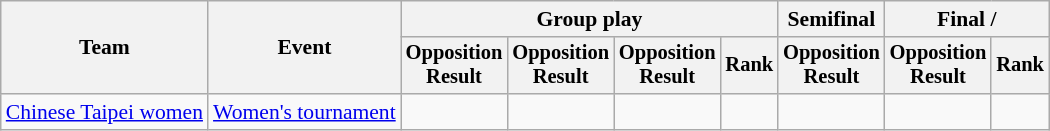<table class=wikitable style=font-size:90%;text-align:center>
<tr>
<th rowspan=2>Team</th>
<th rowspan=2>Event</th>
<th colspan=4>Group play</th>
<th>Semifinal</th>
<th colspan=2>Final / </th>
</tr>
<tr style=font-size:95%>
<th>Opposition<br>Result</th>
<th>Opposition<br>Result</th>
<th>Opposition<br>Result</th>
<th>Rank</th>
<th>Opposition<br>Result</th>
<th>Opposition<br>Result</th>
<th>Rank</th>
</tr>
<tr>
<td align=left><a href='#'>Chinese Taipei women</a></td>
<td align=left><a href='#'>Women's tournament</a></td>
<td></td>
<td></td>
<td></td>
<td></td>
<td></td>
<td></td>
<td></td>
</tr>
</table>
